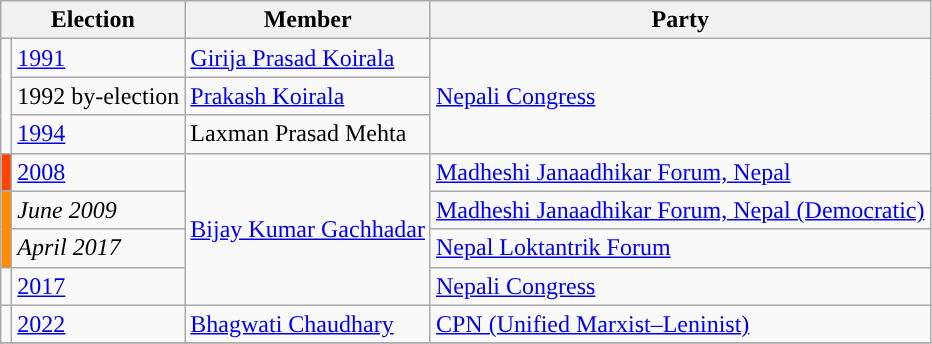<table class="wikitable">
<tr>
<th colspan="2">Election</th>
<th>Member</th>
<th>Party</th>
</tr>
<tr>
<td rowspan="3" style="background-color:"></td>
<td><a href='#'>1991</a></td>
<td><a href='#'>Girija Prasad Koirala</a></td>
<td rowspan="3"><a href='#'>Nepali Congress</a></td>
</tr>
<tr>
<td>1992 by-election</td>
<td><a href='#'>Prakash Koirala</a></td>
</tr>
<tr>
<td><a href='#'>1994</a></td>
<td>Laxman Prasad Mehta</td>
</tr>
<tr>
<td style="background-color:orangered"></td>
<td><a href='#'>2008</a></td>
<td rowspan="4"><a href='#'>Bijay Kumar Gachhadar</a></td>
<td><a href='#'>Madheshi Janaadhikar Forum, Nepal</a></td>
</tr>
<tr>
<td rowspan="2" style="background-color:darkorange"></td>
<td><em>June 2009</em></td>
<td><a href='#'>Madheshi Janaadhikar Forum, Nepal (Democratic)</a></td>
</tr>
<tr>
<td><em>April 2017</em></td>
<td><a href='#'>Nepal Loktantrik Forum</a></td>
</tr>
<tr>
<td style="background-color:"></td>
<td><a href='#'>2017</a></td>
<td><a href='#'>Nepali Congress</a></td>
</tr>
<tr>
<td></td>
<td><a href='#'>2022</a></td>
<td><a href='#'>Bhagwati Chaudhary</a></td>
<td><a href='#'>CPN (Unified Marxist–Leninist)</a></td>
</tr>
<tr>
</tr>
</table>
